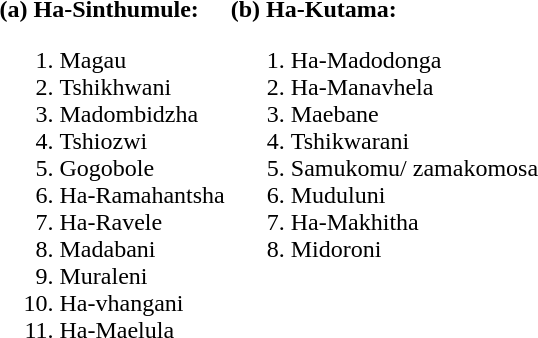<table>
<tr valign=top>
<td><br><strong>(a) Ha-Sinthumule:</strong><ol><li>Magau</li><li>Tshikhwani</li><li>Madombidzha</li><li>Tshiozwi</li><li>Gogobole</li><li>Ha-Ramahantsha</li><li>Ha-Ravele</li><li>Madabani</li><li>Muraleni</li><li>Ha-vhangani</li><li>Ha-Maelula</li></ol></td>
<td><br><strong>(b) Ha-Kutama:</strong><ol><li>Ha-Madodonga</li><li>Ha-Manavhela</li><li>Maebane</li><li>Tshikwarani</li><li>Samukomu/ zamakomosa</li><li>Muduluni</li><li>Ha-Makhitha</li><li>Midoroni</li></ol></td>
</tr>
</table>
